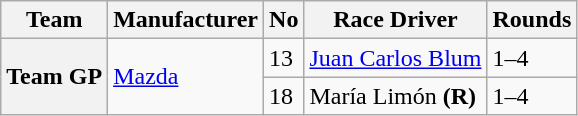<table class="wikitable">
<tr>
<th>Team</th>
<th>Manufacturer</th>
<th>No</th>
<th>Race Driver</th>
<th>Rounds</th>
</tr>
<tr>
<th rowspan=2>Team GP</th>
<td rowspan=2><a href='#'>Mazda</a></td>
<td>13</td>
<td><a href='#'>Juan Carlos Blum</a></td>
<td>1–4</td>
</tr>
<tr>
<td>18</td>
<td>María Limón <strong>(R)</strong></td>
<td>1–4</td>
</tr>
</table>
